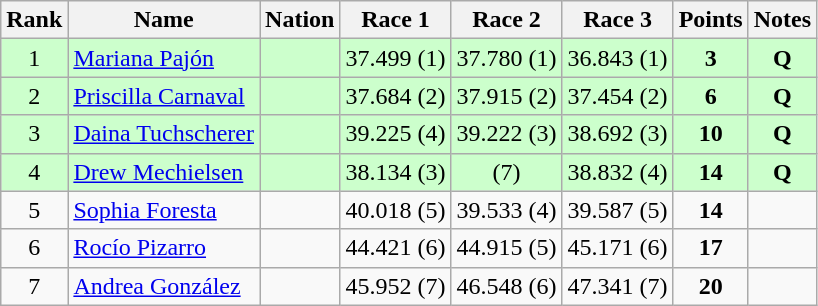<table class="wikitable sortable" style="text-align:center">
<tr>
<th>Rank</th>
<th>Name</th>
<th>Nation</th>
<th>Race 1</th>
<th>Race 2</th>
<th>Race 3</th>
<th>Points</th>
<th>Notes</th>
</tr>
<tr bgcolor=ccffcc>
<td>1</td>
<td align=left><a href='#'>Mariana Pajón</a></td>
<td align=left></td>
<td>37.499 (1)</td>
<td>37.780 (1)</td>
<td>36.843 (1)</td>
<td><strong>3</strong></td>
<td><strong>Q</strong></td>
</tr>
<tr bgcolor=ccffcc>
<td>2</td>
<td align=left><a href='#'>Priscilla Carnaval</a></td>
<td align=left></td>
<td>37.684 (2)</td>
<td>37.915 (2)</td>
<td>37.454 (2)</td>
<td><strong>6</strong></td>
<td><strong>Q</strong></td>
</tr>
<tr bgcolor=ccffcc>
<td>3</td>
<td align=left><a href='#'>Daina Tuchscherer</a></td>
<td align=left></td>
<td>39.225 (4)</td>
<td>39.222 (3)</td>
<td>38.692 (3)</td>
<td><strong>10</strong></td>
<td><strong>Q</strong></td>
</tr>
<tr bgcolor=ccffcc>
<td>4</td>
<td align=left><a href='#'>Drew Mechielsen</a></td>
<td align=left></td>
<td>38.134 (3)</td>
<td> (7)</td>
<td>38.832 (4)</td>
<td><strong>14</strong></td>
<td><strong>Q</strong></td>
</tr>
<tr>
<td>5</td>
<td align=left><a href='#'>Sophia Foresta</a></td>
<td align=left></td>
<td>40.018 (5)</td>
<td>39.533 (4)</td>
<td>39.587 (5)</td>
<td><strong>14</strong></td>
<td></td>
</tr>
<tr>
<td>6</td>
<td align=left><a href='#'>Rocío Pizarro</a></td>
<td align=left></td>
<td>44.421 (6)</td>
<td>44.915 (5)</td>
<td>45.171 (6)</td>
<td><strong>17</strong></td>
<td></td>
</tr>
<tr>
<td>7</td>
<td align=left><a href='#'>Andrea González</a></td>
<td align=left></td>
<td>45.952 (7)</td>
<td>46.548 (6)</td>
<td>47.341 (7)</td>
<td><strong>20</strong></td>
<td></td>
</tr>
</table>
